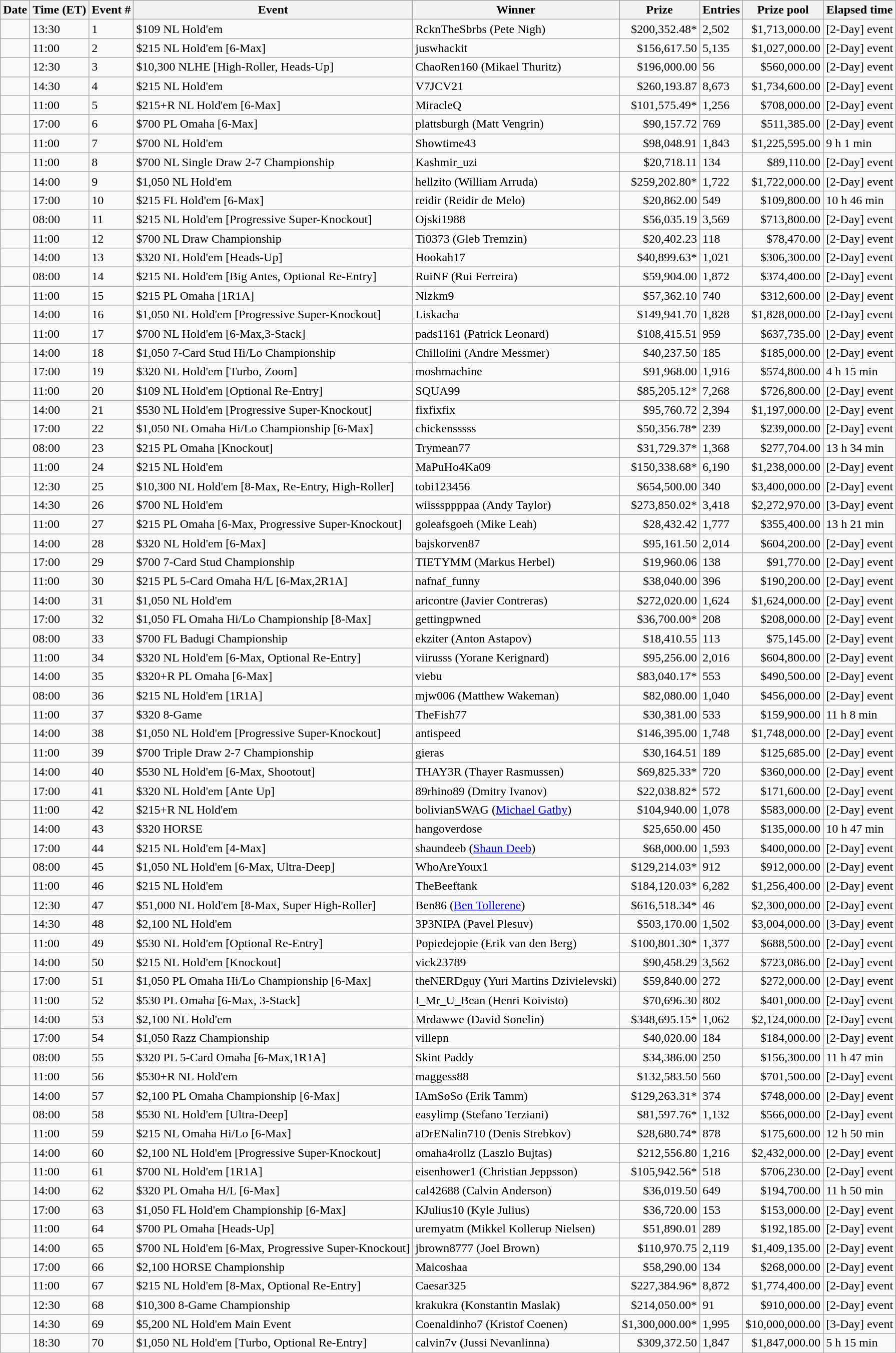<table class="wikitable sortable">
<tr>
<th class="unsortable">Date</th>
<th>Time (ET)</th>
<th>Event #</th>
<th class="unsortable">Event</th>
<th>Winner</th>
<th>Prize</th>
<th>Entries</th>
<th>Prize pool</th>
<th>Elapsed time</th>
</tr>
<tr>
<td></td>
<td>13:30</td>
<td>1</td>
<td>$109 NL Hold'em</td>
<td> RcknTheSbrbs (Pete Nigh)</td>
<td style="text-align:right">$200,352.48*</td>
<td>2,502</td>
<td style="text-align:right">$1,713,000.00</td>
<td>[2-Day] event</td>
</tr>
<tr>
<td></td>
<td>11:00</td>
<td>2</td>
<td>$215 NL Hold'em [6-Max]</td>
<td> juswhackit</td>
<td style="text-align:right">$156,617.50</td>
<td>5,135</td>
<td style="text-align:right">$1,027,000.00</td>
<td>[2-Day] event</td>
</tr>
<tr>
<td></td>
<td>12:30</td>
<td>3</td>
<td>$10,300 NLHE [High-Roller, Heads-Up]</td>
<td> ChaoRen160 (Mikael Thuritz)</td>
<td style="text-align:right">$196,000.00</td>
<td>56</td>
<td style="text-align:right">$560,000.00</td>
<td>[2-Day] event</td>
</tr>
<tr>
<td></td>
<td>14:30</td>
<td>4</td>
<td>$215 NL Hold'em</td>
<td> V7JCV21</td>
<td style="text-align:right">$260,193.87</td>
<td>8,673</td>
<td style="text-align:right">$1,734,600.00</td>
<td>[2-Day] event</td>
</tr>
<tr>
<td></td>
<td>11:00</td>
<td>5</td>
<td>$215+R NL Hold'em [6-Max]</td>
<td> MiracleQ</td>
<td style="text-align:right">$101,575.49*</td>
<td>1,256</td>
<td style="text-align:right">$708,000.00</td>
<td>[2-Day] event</td>
</tr>
<tr>
<td></td>
<td>17:00</td>
<td>6</td>
<td>$700 PL Omaha [6-Max]</td>
<td> plattsburgh (Matt Vengrin)</td>
<td style="text-align:right">$90,157.72</td>
<td>769</td>
<td style="text-align:right">$511,385.00</td>
<td>[2-Day] event</td>
</tr>
<tr>
<td></td>
<td>11:00</td>
<td>7</td>
<td>$700 NL Hold'em</td>
<td> Showtime43</td>
<td style="text-align:right">$98,048.91</td>
<td>1,843</td>
<td style="text-align:right">$1,225,595.00</td>
<td>9 h 1 min</td>
</tr>
<tr>
<td></td>
<td>11:00</td>
<td>8</td>
<td>$700 NL Single Draw 2-7 Championship</td>
<td> Kashmir_uzi</td>
<td style="text-align:right">$20,718.11</td>
<td>134</td>
<td style="text-align:right">$89,110.00</td>
<td>[2-Day] event</td>
</tr>
<tr>
<td></td>
<td>14:00</td>
<td>9</td>
<td>$1,050 NL Hold'em</td>
<td> hellzito (William Arruda)</td>
<td style="text-align:right">$259,202.80*</td>
<td>1,722</td>
<td style="text-align:right">$1,722,000.00</td>
<td>[2-Day] event</td>
</tr>
<tr>
<td></td>
<td>17:00</td>
<td>10</td>
<td>$215 FL Hold'em [6-Max]</td>
<td> reidir (Reidir de Melo)</td>
<td style="text-align:right">$20,862.00</td>
<td>549</td>
<td style="text-align:right">$109,800.00</td>
<td>10 h 46 min</td>
</tr>
<tr>
<td></td>
<td>08:00</td>
<td>11</td>
<td>$215 NL Hold'em [Progressive Super-Knockout]</td>
<td> Ojski1988</td>
<td style="text-align:right">$56,035.19</td>
<td>3,569</td>
<td style="text-align:right">$713,800.00</td>
<td>[2-Day] event</td>
</tr>
<tr>
<td></td>
<td>11:00</td>
<td>12</td>
<td>$700 NL Draw Championship</td>
<td> Ti0373 (Gleb Tremzin)</td>
<td style="text-align:right">$20,402.23</td>
<td>118</td>
<td style="text-align:right">$78,470.00</td>
<td>[2-Day] event</td>
</tr>
<tr>
<td></td>
<td>14:00</td>
<td>13</td>
<td>$320 NL Hold'em [Heads-Up]</td>
<td> Hookah17</td>
<td style="text-align:right">$40,899.63*</td>
<td>1,021</td>
<td style="text-align:right">$306,300.00</td>
<td>[2-Day] event</td>
</tr>
<tr>
<td></td>
<td>08:00</td>
<td>14</td>
<td>$215 NL Hold'em [Big Antes, Optional Re-Entry]</td>
<td> RuiNF (Rui Ferreira)</td>
<td style="text-align:right">$59,904.00</td>
<td>1,872</td>
<td style="text-align:right">$374,400.00</td>
<td>[2-Day] event</td>
</tr>
<tr>
<td></td>
<td>11:00</td>
<td>15</td>
<td>$215 PL Omaha [1R1A]</td>
<td> Nlzkm9</td>
<td style="text-align:right">$57,362.10</td>
<td>740</td>
<td style="text-align:right">$312,600.00</td>
<td>[2-Day] event</td>
</tr>
<tr>
<td></td>
<td>14:00</td>
<td>16</td>
<td>$1,050 NL Hold'em [Progressive Super-Knockout]</td>
<td> Liskacha</td>
<td style="text-align:right">$149,941.70</td>
<td>1,828</td>
<td style="text-align:right">$1,828,000.00</td>
<td>[2-Day] event</td>
</tr>
<tr>
<td></td>
<td>11:00</td>
<td>17</td>
<td>$700 NL Hold'em [6-Max,3-Stack]</td>
<td> pads1161 (Patrick Leonard)</td>
<td style="text-align:right">$108,415.51</td>
<td>959</td>
<td style="text-align:right">$637,735.00</td>
<td>[2-Day] event</td>
</tr>
<tr>
<td></td>
<td>14:00</td>
<td>18</td>
<td>$1,050 7-Card Stud Hi/Lo Championship</td>
<td> Chillolini (Andre Messmer)</td>
<td style="text-align:right">$40,237.50</td>
<td>185</td>
<td style="text-align:right">$185,000.00</td>
<td>[2-Day] event</td>
</tr>
<tr>
<td></td>
<td>17:00</td>
<td>19</td>
<td>$320 NL Hold'em [Turbo, Zoom]</td>
<td> moshmachine</td>
<td style="text-align:right">$91,968.00</td>
<td>1,916</td>
<td style="text-align:right">$574,800.00</td>
<td>4 h 15 min</td>
</tr>
<tr>
<td></td>
<td>11:00</td>
<td>20</td>
<td>$109 NL Hold'em [Optional Re-Entry]</td>
<td> SQUA99</td>
<td style="text-align:right">$85,205.12*</td>
<td>7,268</td>
<td style="text-align:right">$726,800.00</td>
<td>[2-Day] event</td>
</tr>
<tr>
<td></td>
<td>14:00</td>
<td>21</td>
<td>$530 NL Hold'em [Progressive Super-Knockout]</td>
<td> fixfixfix</td>
<td style="text-align:right">$95,760.72</td>
<td>2,394</td>
<td style="text-align:right">$1,197,000.00</td>
<td>[2-Day] event</td>
</tr>
<tr>
<td></td>
<td>17:00</td>
<td>22</td>
<td>$1,050 NL Omaha Hi/Lo Championship [6-Max]</td>
<td> chickensssss</td>
<td style="text-align:right">$50,356.78*</td>
<td>239</td>
<td style="text-align:right">$239,000.00</td>
<td>[2-Day] event</td>
</tr>
<tr>
<td></td>
<td>08:00</td>
<td>23</td>
<td>$215 PL Omaha [Knockout]</td>
<td> Trymean77</td>
<td style="text-align:right">$31,729.37*</td>
<td>1,368</td>
<td style="text-align:right">$277,704.00</td>
<td>13 h 34 min</td>
</tr>
<tr>
<td></td>
<td>11:00</td>
<td>24</td>
<td>$215 NL Hold'em</td>
<td> MaPuHo4Ka09</td>
<td style="text-align:right">$150,338.68*</td>
<td>6,190</td>
<td style="text-align:right">$1,238,000.00</td>
<td>[2-Day] event</td>
</tr>
<tr>
<td></td>
<td>12:30</td>
<td>25</td>
<td>$10,300 NL Hold'em [8-Max, Re-Entry, High-Roller]</td>
<td> tobi123456</td>
<td style="text-align:right">$654,500.00</td>
<td>340</td>
<td style="text-align:right">$3,400,000.00</td>
<td>[2-Day] event</td>
</tr>
<tr>
<td></td>
<td>14:30</td>
<td>26</td>
<td>$700 NL Hold'em</td>
<td> wiisssppppaa (Andy Taylor)</td>
<td style="text-align:right">$273,850.02*</td>
<td>3,418</td>
<td style="text-align:right">$2,272,970.00</td>
<td>[3-Day] event</td>
</tr>
<tr>
<td></td>
<td>11:00</td>
<td>27</td>
<td>$215 PL Omaha [6-Max, Progressive Super-Knockout]</td>
<td> goleafsgoeh (Mike Leah)</td>
<td style="text-align:right">$28,432.42</td>
<td>1,777</td>
<td style="text-align:right">$355,400.00</td>
<td>13 h 21 min</td>
</tr>
<tr>
<td></td>
<td>14:00</td>
<td>28</td>
<td>$320 NL Hold'em [6-Max]</td>
<td> bajskorven87</td>
<td style="text-align:right">$95,161.50</td>
<td>2,014</td>
<td style="text-align:right">$604,200.00</td>
<td>[2-Day] event</td>
</tr>
<tr>
<td></td>
<td>17:00</td>
<td>29</td>
<td>$700 7-Card Stud Championship</td>
<td> TIETYMM (Markus Herbel)</td>
<td style="text-align:right">$19,960.06</td>
<td>138</td>
<td style="text-align:right">$91,770.00</td>
<td>[2-Day] event</td>
</tr>
<tr>
<td></td>
<td>11:00</td>
<td>30</td>
<td>$215 PL 5-Card Omaha H/L [6-Max,2R1A]</td>
<td> nafnaf_funny</td>
<td style="text-align:right">$38,040.00</td>
<td>396</td>
<td style="text-align:right">$190,200.00</td>
<td>[2-Day] event</td>
</tr>
<tr>
<td></td>
<td>14:00</td>
<td>31</td>
<td>$1,050 NL Hold'em</td>
<td> aricontre (Javier Contreras)</td>
<td style="text-align:right">$272,020.00</td>
<td>1,624</td>
<td style="text-align:right">$1,624,000.00</td>
<td>[2-Day] event</td>
</tr>
<tr>
<td></td>
<td>17:00</td>
<td>32</td>
<td>$1,050 FL Omaha Hi/Lo Championship [8-Max]</td>
<td> gettingpwned</td>
<td style="text-align:right">$36,700.00*</td>
<td>208</td>
<td style="text-align:right">$208,000.00</td>
<td>[2-Day] event</td>
</tr>
<tr>
<td></td>
<td>08:00</td>
<td>33</td>
<td>$700 FL Badugi Championship</td>
<td> ekziter (Anton Astapov)</td>
<td style="text-align:right">$18,410.55</td>
<td>113</td>
<td style="text-align:right">$75,145.00</td>
<td>[2-Day] event</td>
</tr>
<tr>
<td></td>
<td>11:00</td>
<td>34</td>
<td>$320 NL Hold'em [6-Max, Optional Re-Entry]</td>
<td> viirusss (Yorane Kerignard)</td>
<td style="text-align:right">$95,256.00</td>
<td>2,016</td>
<td style="text-align:right">$604,800.00</td>
<td>[2-Day] event</td>
</tr>
<tr>
<td></td>
<td>14:00</td>
<td>35</td>
<td>$320+R PL Omaha [6-Max]</td>
<td> viebu</td>
<td style="text-align:right">$83,040.17*</td>
<td>553</td>
<td style="text-align:right">$490,500.00</td>
<td>[2-Day] event</td>
</tr>
<tr>
<td></td>
<td>08:00</td>
<td>36</td>
<td>$215 NL Hold'em [1R1A]</td>
<td> mjw006 (Matthew Wakeman)</td>
<td style="text-align:right">$82,080.00</td>
<td>1,040</td>
<td style="text-align:right">$456,000.00</td>
<td>[2-Day] event</td>
</tr>
<tr>
<td></td>
<td>11:00</td>
<td>37</td>
<td>$320 8-Game</td>
<td> TheFish77</td>
<td style="text-align:right">$30,381.00</td>
<td>533</td>
<td style="text-align:right">$159,900.00</td>
<td>11 h 8 min</td>
</tr>
<tr>
<td></td>
<td>14:00</td>
<td>38</td>
<td>$1,050 NL Hold'em [Progressive Super-Knockout]</td>
<td> antispeed</td>
<td style="text-align:right">$146,395.00</td>
<td>1,748</td>
<td style="text-align:right">$1,748,000.00</td>
<td>[2-Day] event</td>
</tr>
<tr>
<td></td>
<td>11:00</td>
<td>39</td>
<td>$700 Triple Draw 2-7 Championship</td>
<td> gieras</td>
<td style="text-align:right">$30,164.51</td>
<td>189</td>
<td style="text-align:right">$125,685.00</td>
<td>[2-Day] event</td>
</tr>
<tr>
<td></td>
<td>14:00</td>
<td>40</td>
<td>$530 NL Hold'em [6-Max, Shootout]</td>
<td> THAY3R (Thayer Rasmussen)</td>
<td style="text-align:right">$69,825.33*</td>
<td>720</td>
<td style="text-align:right">$360,000.00</td>
<td>[2-Day] event</td>
</tr>
<tr>
<td></td>
<td>17:00</td>
<td>41</td>
<td>$320 NL Hold'em [Ante Up]</td>
<td> 89rhino89 (Dmitry Ivanov)</td>
<td style="text-align:right">$22,038.82*</td>
<td>572</td>
<td style="text-align:right">$171,600.00</td>
<td>[2-Day] event</td>
</tr>
<tr>
<td></td>
<td>11:00</td>
<td>42</td>
<td>$215+R NL Hold'em</td>
<td> bolivianSWAG (<a href='#'>Michael Gathy</a>)</td>
<td style="text-align:right">$104,940.00</td>
<td>1,078</td>
<td style="text-align:right">$583,000.00</td>
<td>[2-Day] event</td>
</tr>
<tr>
<td></td>
<td>14:00</td>
<td>43</td>
<td>$320 HORSE</td>
<td> hangoverdose</td>
<td style="text-align:right">$25,650.00</td>
<td>450</td>
<td style="text-align:right">$135,000.00</td>
<td>10 h 47 min</td>
</tr>
<tr>
<td></td>
<td>17:00</td>
<td>44</td>
<td>$215 NL Hold'em [4-Max]</td>
<td> shaundeeb (<a href='#'>Shaun Deeb</a>)</td>
<td style="text-align:right">$68,000.00</td>
<td>1,593</td>
<td style="text-align:right">$400,000.00</td>
<td>[2-Day] event</td>
</tr>
<tr>
<td></td>
<td>08:00</td>
<td>45</td>
<td>$1,050 NL Hold'em [6-Max, Ultra-Deep]</td>
<td> WhoAreYoux1</td>
<td style="text-align:right">$129,214.03*</td>
<td>912</td>
<td style="text-align:right">$912,000.00</td>
<td>[2-Day] event</td>
</tr>
<tr>
<td></td>
<td>11:00</td>
<td>46</td>
<td>$215 NL Hold'em</td>
<td> TheBeeftank</td>
<td style="text-align:right">$184,120.03*</td>
<td>6,282</td>
<td style="text-align:right">$1,256,400.00</td>
<td>[2-Day] event</td>
</tr>
<tr>
<td></td>
<td>12:30</td>
<td>47</td>
<td>$51,000 NL Hold'em [8-Max, Super High-Roller]</td>
<td> Ben86 (<a href='#'>Ben Tollerene</a>)</td>
<td style="text-align:right">$616,518.34*</td>
<td>46</td>
<td style="text-align:right">$2,300,000.00</td>
<td>[2-Day] event</td>
</tr>
<tr>
<td></td>
<td>14:30</td>
<td>48</td>
<td>$2,100 NL Hold'em</td>
<td> 3P3NIPA (Pavel Plesuv)</td>
<td style="text-align:right">$503,170.00</td>
<td>1,502</td>
<td style="text-align:right">$3,004,000.00</td>
<td>[3-Day] event</td>
</tr>
<tr>
<td></td>
<td>11:00</td>
<td>49</td>
<td>$530 NL Hold'em [Optional Re-Entry]</td>
<td> Popiedejopie (Erik van den Berg)</td>
<td style="text-align:right">$100,801.30*</td>
<td>1,377</td>
<td style="text-align:right">$688,500.00</td>
<td>[2-Day] event</td>
</tr>
<tr>
<td></td>
<td>14:00</td>
<td>50</td>
<td>$215 NL Hold'em [Knockout]</td>
<td> vick23789</td>
<td style="text-align:right">$90,458.29</td>
<td>3,562</td>
<td style="text-align:right">$723,086.00</td>
<td>[2-Day] event</td>
</tr>
<tr>
<td></td>
<td>17:00</td>
<td>51</td>
<td>$1,050 PL Omaha Hi/Lo Championship [6-Max]</td>
<td> theNERDguy (Yuri Martins Dzivielevski)</td>
<td style="text-align:right">$59,840.00</td>
<td>272</td>
<td style="text-align:right">$272,000.00</td>
<td>[2-Day] event</td>
</tr>
<tr>
<td></td>
<td>11:00</td>
<td>52</td>
<td>$530 PL Omaha [6-Max, 3-Stack]</td>
<td> I_Mr_U_Bean (Henri Koivisto)</td>
<td style="text-align:right">$70,696.30</td>
<td>802</td>
<td style="text-align:right">$401,000.00</td>
<td>[2-Day] event</td>
</tr>
<tr>
<td></td>
<td>14:00</td>
<td>53</td>
<td>$2,100 NL Hold'em</td>
<td> Mrdawwe (David Sonelin)</td>
<td style="text-align:right">$348,695.15*</td>
<td>1,062</td>
<td style="text-align:right">$2,124,000.00</td>
<td>[2-Day] event</td>
</tr>
<tr>
<td></td>
<td>17:00</td>
<td>54</td>
<td>$1,050 Razz Championship</td>
<td> villepn</td>
<td style="text-align:right">$40,020.00</td>
<td>184</td>
<td style="text-align:right">$184,000.00</td>
<td>[2-Day] event</td>
</tr>
<tr>
<td></td>
<td>08:00</td>
<td>55</td>
<td>$320 PL 5-Card Omaha [6-Max,1R1A]</td>
<td> Skint Paddy</td>
<td style="text-align:right">$34,386.00</td>
<td>250</td>
<td style="text-align:right">$156,300.00</td>
<td>11 h 47 min</td>
</tr>
<tr>
<td></td>
<td>11:00</td>
<td>56</td>
<td>$530+R NL Hold'em</td>
<td> maggess88</td>
<td style="text-align:right">$132,583.50</td>
<td>560</td>
<td style="text-align:right">$701,500.00</td>
<td>[2-Day] event</td>
</tr>
<tr>
<td></td>
<td>14:00</td>
<td>57</td>
<td>$2,100 PL Omaha Championship [6-Max]</td>
<td> IAmSoSo (Erik Tamm)</td>
<td style="text-align:right">$129,263.31*</td>
<td>374</td>
<td style="text-align:right">$748,000.00</td>
<td>[2-Day] event</td>
</tr>
<tr>
<td></td>
<td>08:00</td>
<td>58</td>
<td>$530 NL Hold'em [Ultra-Deep]</td>
<td> easylimp (Stefano Terziani)</td>
<td style="text-align:right">$81,597.76*</td>
<td>1,132</td>
<td style="text-align:right">$566,000.00</td>
<td>[2-Day] event</td>
</tr>
<tr>
<td></td>
<td>11:00</td>
<td>59</td>
<td>$215 NL Omaha Hi/Lo [6-Max]</td>
<td> aDrENalin710 (Denis Strebkov)</td>
<td style="text-align:right">$28,680.74*</td>
<td>878</td>
<td style="text-align:right">$175,600.00</td>
<td>12 h 50 min</td>
</tr>
<tr>
<td></td>
<td>14:00</td>
<td>60</td>
<td>$2,100 NL Hold'em [Progressive Super-Knockout]</td>
<td> omaha4rollz (Laszlo Bujtas)</td>
<td style="text-align:right">$212,556.80</td>
<td>1,216</td>
<td style="text-align:right">$2,432,000.00</td>
<td>[2-Day] event</td>
</tr>
<tr>
<td></td>
<td>11:00</td>
<td>61</td>
<td>$700 NL Hold'em [1R1A]</td>
<td> eisenhower1 (Christian Jeppsson)</td>
<td style="text-align:right">$105,942.56*</td>
<td>518</td>
<td style="text-align:right">$706,230.00</td>
<td>[2-Day] event</td>
</tr>
<tr>
<td></td>
<td>14:00</td>
<td>62</td>
<td>$320 PL Omaha H/L [6-Max]</td>
<td> cal42688 (Calvin Anderson)</td>
<td style="text-align:right">$36,019.50</td>
<td>649</td>
<td style="text-align:right">$194,700.00</td>
<td>11 h 50 min</td>
</tr>
<tr>
<td></td>
<td>17:00</td>
<td>63</td>
<td>$1,050 FL Hold'em Championship [6-Max]</td>
<td> KJulius10 (Kyle Julius)</td>
<td style="text-align:right">$36,720.00</td>
<td>153</td>
<td style="text-align:right">$153,000.00</td>
<td>[2-Day] event</td>
</tr>
<tr>
<td></td>
<td>11:00</td>
<td>64</td>
<td>$700 PL Omaha [Heads-Up]</td>
<td> uremyatm (Mikkel Kollerup Nielsen)</td>
<td style="text-align:right">$51,890.01</td>
<td>289</td>
<td style="text-align:right">$192,185.00</td>
<td>[2-Day] event</td>
</tr>
<tr>
<td></td>
<td>14:00</td>
<td>65</td>
<td>$700 NL Hold'em [6-Max, Progressive Super-Knockout]</td>
<td> jbrown8777 (Joel Brown)</td>
<td style="text-align:right">$110,970.75</td>
<td>2,119</td>
<td style="text-align:right">$1,409,135.00</td>
<td>[2-Day] event</td>
</tr>
<tr>
<td></td>
<td>17:00</td>
<td>66</td>
<td>$2,100 HORSE Championship</td>
<td> Maicoshaa</td>
<td style="text-align:right">$58,290.00</td>
<td>134</td>
<td style="text-align:right">$268,000.00</td>
<td>[2-Day] event</td>
</tr>
<tr>
<td></td>
<td>11:00</td>
<td>67</td>
<td>$215 NL Hold'em [8-Max, Optional Re-Entry]</td>
<td> Caesar325</td>
<td style="text-align:right">$227,384.96*</td>
<td>8,872</td>
<td style="text-align:right">$1,774,400.00</td>
<td>[2-Day] event</td>
</tr>
<tr>
<td></td>
<td>12:30</td>
<td>68</td>
<td>$10,300 8-Game Championship</td>
<td> krakukra (Konstantin Maslak)</td>
<td style="text-align:right">$214,050.00*</td>
<td>91</td>
<td style="text-align:right">$910,000.00</td>
<td>[2-Day] event</td>
</tr>
<tr>
<td></td>
<td>14:30</td>
<td>69</td>
<td>$5,200 NL Hold'em Main Event</td>
<td> Coenaldinho7 (Kristof Coenen)</td>
<td style="text-align:right">$1,300,000.00*</td>
<td>1,995</td>
<td style="text-align:right">$10,000,000.00</td>
<td>[3-Day] event</td>
</tr>
<tr>
<td></td>
<td>18:30</td>
<td>70</td>
<td>$1,050 NL Hold'em [Turbo, Optional Re-Entry]</td>
<td> calvin7v (Jussi Nevanlinna)</td>
<td style="text-align:right">$309,372.50</td>
<td>1,847</td>
<td style="text-align:right">$1,847,000.00</td>
<td>5 h 15 min</td>
</tr>
</table>
